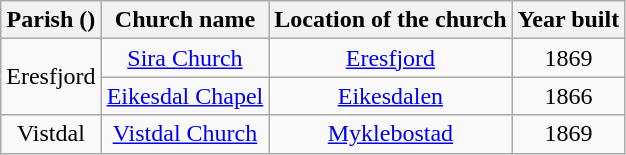<table class="wikitable" style="text-align:center">
<tr>
<th>Parish ()</th>
<th>Church name</th>
<th>Location of the church</th>
<th>Year built</th>
</tr>
<tr>
<td rowspan="2">Eresfjord</td>
<td><a href='#'>Sira Church</a></td>
<td><a href='#'>Eresfjord</a></td>
<td>1869</td>
</tr>
<tr>
<td><a href='#'>Eikesdal Chapel</a></td>
<td><a href='#'>Eikesdalen</a></td>
<td>1866</td>
</tr>
<tr>
<td rowspan="1">Vistdal</td>
<td><a href='#'>Vistdal Church</a></td>
<td><a href='#'>Myklebostad</a></td>
<td>1869</td>
</tr>
</table>
